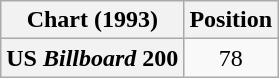<table class="wikitable plainrowheaders">
<tr>
<th>Chart (1993)</th>
<th>Position</th>
</tr>
<tr>
<th scope="row">US <em>Billboard</em> 200</th>
<td align="center">78</td>
</tr>
</table>
